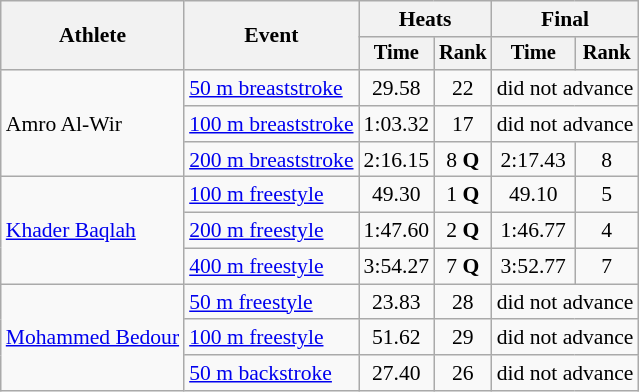<table class=wikitable style=font-size:90%;text-align:center>
<tr>
<th rowspan="2">Athlete</th>
<th rowspan="2">Event</th>
<th colspan="2">Heats</th>
<th colspan="2">Final</th>
</tr>
<tr style="font-size:95%">
<th>Time</th>
<th>Rank</th>
<th>Time</th>
<th>Rank</th>
</tr>
<tr>
<td align=left rowspan=3>Amro Al-Wir</td>
<td align=left><a href='#'>50 m breaststroke</a></td>
<td>29.58</td>
<td>22</td>
<td colspan=2>did not advance</td>
</tr>
<tr>
<td align=left><a href='#'>100 m breaststroke</a></td>
<td>1:03.32</td>
<td>17</td>
<td colspan=2>did not advance</td>
</tr>
<tr>
<td align=left><a href='#'>200 m breaststroke</a></td>
<td>2:16.15</td>
<td>8 <strong>Q</strong></td>
<td>2:17.43</td>
<td>8</td>
</tr>
<tr>
<td align=left rowspan=3><a href='#'>Khader Baqlah</a></td>
<td align=left><a href='#'>100 m freestyle</a></td>
<td>49.30</td>
<td>1 <strong>Q</strong></td>
<td>49.10</td>
<td>5</td>
</tr>
<tr>
<td align=left><a href='#'>200 m freestyle</a></td>
<td>1:47.60</td>
<td>2 <strong>Q</strong></td>
<td>1:46.77</td>
<td>4</td>
</tr>
<tr>
<td align=left><a href='#'>400 m freestyle</a></td>
<td>3:54.27</td>
<td>7 <strong>Q</strong></td>
<td>3:52.77</td>
<td>7</td>
</tr>
<tr>
<td align=left rowspan=3><a href='#'>Mohammed Bedour</a></td>
<td align=left><a href='#'>50 m freestyle</a></td>
<td>23.83</td>
<td>28</td>
<td colspan=2>did not advance</td>
</tr>
<tr>
<td align=left><a href='#'>100 m freestyle</a></td>
<td>51.62</td>
<td>29</td>
<td colspan=2>did not advance</td>
</tr>
<tr>
<td align=left><a href='#'>50 m backstroke</a></td>
<td>27.40</td>
<td>26</td>
<td colspan=2>did not advance</td>
</tr>
</table>
